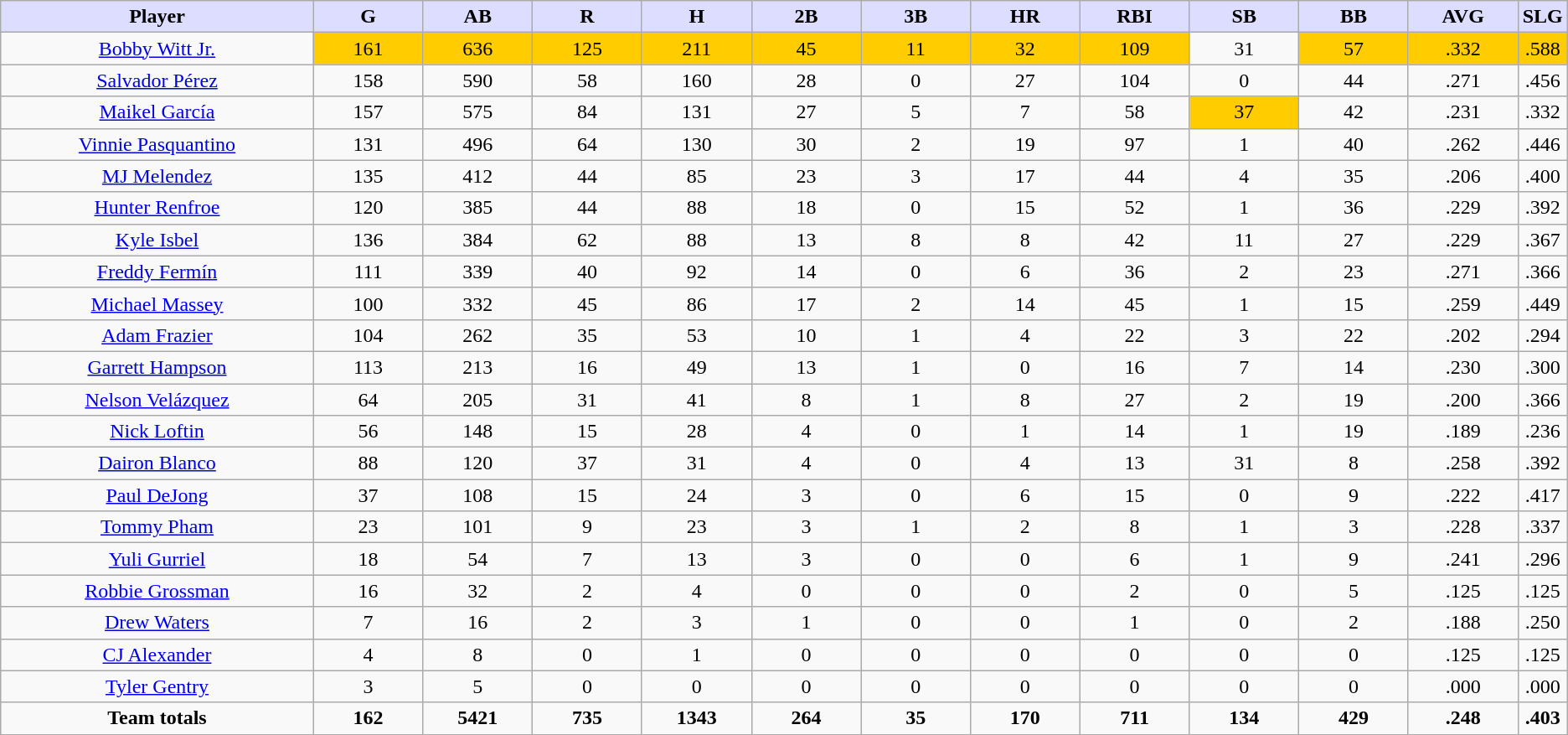<table class="wikitable" style="text-align:center;">
<tr>
<th style="background:#ddf;width:20%;"><strong>Player</strong></th>
<th style="background:#ddf;width:7%;"><strong>G</strong></th>
<th style="background:#ddf;width:7%;"><strong>AB</strong></th>
<th style="background:#ddf;width:7%;"><strong>R</strong></th>
<th style="background:#ddf;width:7%;"><strong>H</strong></th>
<th style="background:#ddf;width:7%;"><strong>2B</strong></th>
<th style="background:#ddf;width:7%;"><strong>3B</strong></th>
<th style="background:#ddf;width:7%;"><strong>HR</strong></th>
<th style="background:#ddf;width:7%;"><strong>RBI</strong></th>
<th style="background:#ddf;width:7%;"><strong>SB</strong></th>
<th style="background:#ddf;width:7%;"><strong>BB</strong></th>
<th style="background:#ddf;width:7%;"><strong>AVG</strong></th>
<th style="background:#ddf;width:7%;"><strong>SLG</strong></th>
</tr>
<tr>
<td><a href='#'>Bobby Witt Jr.</a></td>
<td bgcolor=#ffcc00>161</td>
<td bgcolor=#ffcc00>636</td>
<td bgcolor=#ffcc00>125</td>
<td bgcolor=#ffcc00>211</td>
<td bgcolor=#ffcc00>45</td>
<td bgcolor=#ffcc00>11</td>
<td bgcolor=#ffcc00>32</td>
<td bgcolor=#ffcc00>109</td>
<td>31</td>
<td bgcolor=#ffcc00>57</td>
<td bgcolor=#ffcc00>.332</td>
<td bgcolor=#ffcc00>.588</td>
</tr>
<tr>
<td><a href='#'>Salvador Pérez</a></td>
<td>158</td>
<td>590</td>
<td>58</td>
<td>160</td>
<td>28</td>
<td>0</td>
<td>27</td>
<td>104</td>
<td>0</td>
<td>44</td>
<td>.271</td>
<td>.456</td>
</tr>
<tr>
<td><a href='#'>Maikel García</a></td>
<td>157</td>
<td>575</td>
<td>84</td>
<td>131</td>
<td>27</td>
<td>5</td>
<td>7</td>
<td>58</td>
<td bgcolor=#ffcc00>37</td>
<td>42</td>
<td>.231</td>
<td>.332</td>
</tr>
<tr>
<td><a href='#'>Vinnie Pasquantino</a></td>
<td>131</td>
<td>496</td>
<td>64</td>
<td>130</td>
<td>30</td>
<td>2</td>
<td>19</td>
<td>97</td>
<td>1</td>
<td>40</td>
<td>.262</td>
<td>.446</td>
</tr>
<tr>
<td><a href='#'>MJ Melendez</a></td>
<td>135</td>
<td>412</td>
<td>44</td>
<td>85</td>
<td>23</td>
<td>3</td>
<td>17</td>
<td>44</td>
<td>4</td>
<td>35</td>
<td>.206</td>
<td>.400</td>
</tr>
<tr>
<td><a href='#'>Hunter Renfroe</a></td>
<td>120</td>
<td>385</td>
<td>44</td>
<td>88</td>
<td>18</td>
<td>0</td>
<td>15</td>
<td>52</td>
<td>1</td>
<td>36</td>
<td>.229</td>
<td>.392</td>
</tr>
<tr>
<td><a href='#'>Kyle Isbel</a></td>
<td>136</td>
<td>384</td>
<td>62</td>
<td>88</td>
<td>13</td>
<td>8</td>
<td>8</td>
<td>42</td>
<td>11</td>
<td>27</td>
<td>.229</td>
<td>.367</td>
</tr>
<tr>
<td><a href='#'>Freddy Fermín</a></td>
<td>111</td>
<td>339</td>
<td>40</td>
<td>92</td>
<td>14</td>
<td>0</td>
<td>6</td>
<td>36</td>
<td>2</td>
<td>23</td>
<td>.271</td>
<td>.366</td>
</tr>
<tr>
<td><a href='#'>Michael Massey</a></td>
<td>100</td>
<td>332</td>
<td>45</td>
<td>86</td>
<td>17</td>
<td>2</td>
<td>14</td>
<td>45</td>
<td>1</td>
<td>15</td>
<td>.259</td>
<td>.449</td>
</tr>
<tr>
<td><a href='#'>Adam Frazier</a></td>
<td>104</td>
<td>262</td>
<td>35</td>
<td>53</td>
<td>10</td>
<td>1</td>
<td>4</td>
<td>22</td>
<td>3</td>
<td>22</td>
<td>.202</td>
<td>.294</td>
</tr>
<tr>
<td><a href='#'>Garrett Hampson</a></td>
<td>113</td>
<td>213</td>
<td>16</td>
<td>49</td>
<td>13</td>
<td>1</td>
<td>0</td>
<td>16</td>
<td>7</td>
<td>14</td>
<td>.230</td>
<td>.300</td>
</tr>
<tr>
<td><a href='#'>Nelson Velázquez</a></td>
<td>64</td>
<td>205</td>
<td>31</td>
<td>41</td>
<td>8</td>
<td>1</td>
<td>8</td>
<td>27</td>
<td>2</td>
<td>19</td>
<td>.200</td>
<td>.366</td>
</tr>
<tr>
<td><a href='#'>Nick Loftin</a></td>
<td>56</td>
<td>148</td>
<td>15</td>
<td>28</td>
<td>4</td>
<td>0</td>
<td>1</td>
<td>14</td>
<td>1</td>
<td>19</td>
<td>.189</td>
<td>.236</td>
</tr>
<tr>
<td><a href='#'>Dairon Blanco</a></td>
<td>88</td>
<td>120</td>
<td>37</td>
<td>31</td>
<td>4</td>
<td>0</td>
<td>4</td>
<td>13</td>
<td>31</td>
<td>8</td>
<td>.258</td>
<td>.392</td>
</tr>
<tr>
<td><a href='#'>Paul DeJong</a></td>
<td>37</td>
<td>108</td>
<td>15</td>
<td>24</td>
<td>3</td>
<td>0</td>
<td>6</td>
<td>15</td>
<td>0</td>
<td>9</td>
<td>.222</td>
<td>.417</td>
</tr>
<tr>
<td><a href='#'>Tommy Pham</a></td>
<td>23</td>
<td>101</td>
<td>9</td>
<td>23</td>
<td>3</td>
<td>1</td>
<td>2</td>
<td>8</td>
<td>1</td>
<td>3</td>
<td>.228</td>
<td>.337</td>
</tr>
<tr>
<td><a href='#'>Yuli Gurriel</a></td>
<td>18</td>
<td>54</td>
<td>7</td>
<td>13</td>
<td>3</td>
<td>0</td>
<td>0</td>
<td>6</td>
<td>1</td>
<td>9</td>
<td>.241</td>
<td>.296</td>
</tr>
<tr>
<td><a href='#'>Robbie Grossman</a></td>
<td>16</td>
<td>32</td>
<td>2</td>
<td>4</td>
<td>0</td>
<td>0</td>
<td>0</td>
<td>2</td>
<td>0</td>
<td>5</td>
<td>.125</td>
<td>.125</td>
</tr>
<tr>
<td><a href='#'>Drew Waters</a></td>
<td>7</td>
<td>16</td>
<td>2</td>
<td>3</td>
<td>1</td>
<td>0</td>
<td>0</td>
<td>1</td>
<td>0</td>
<td>2</td>
<td>.188</td>
<td>.250</td>
</tr>
<tr>
<td><a href='#'>CJ Alexander</a></td>
<td>4</td>
<td>8</td>
<td>0</td>
<td>1</td>
<td>0</td>
<td>0</td>
<td>0</td>
<td>0</td>
<td>0</td>
<td>0</td>
<td>.125</td>
<td>.125</td>
</tr>
<tr>
<td><a href='#'>Tyler Gentry</a></td>
<td>3</td>
<td>5</td>
<td>0</td>
<td>0</td>
<td>0</td>
<td>0</td>
<td>0</td>
<td>0</td>
<td>0</td>
<td>0</td>
<td>.000</td>
<td>.000</td>
</tr>
<tr>
<td><strong>Team totals</strong></td>
<td><strong>162</strong></td>
<td><strong>5421</strong></td>
<td><strong>735</strong></td>
<td><strong>1343</strong></td>
<td><strong>264</strong></td>
<td><strong>35</strong></td>
<td><strong>170</strong></td>
<td><strong>711</strong></td>
<td><strong>134</strong></td>
<td><strong>429</strong></td>
<td><strong>.248</strong></td>
<td><strong>.403</strong></td>
</tr>
</table>
